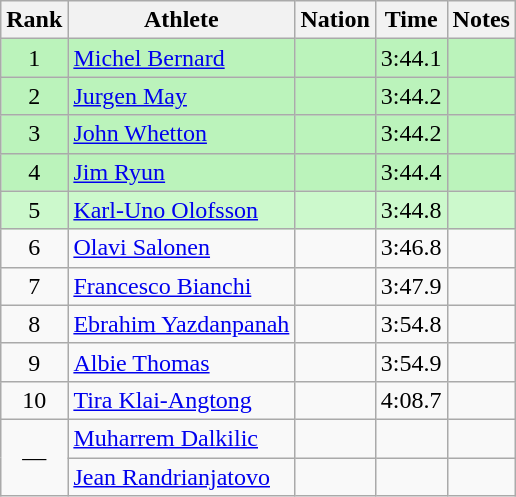<table class="wikitable sortable" style="text-align:center">
<tr>
<th>Rank</th>
<th>Athlete</th>
<th>Nation</th>
<th>Time</th>
<th>Notes</th>
</tr>
<tr bgcolor=bbf3bb>
<td>1</td>
<td align=left><a href='#'>Michel Bernard</a></td>
<td align=left></td>
<td>3:44.1</td>
<td></td>
</tr>
<tr bgcolor=bbf3bb>
<td>2</td>
<td align=left><a href='#'>Jurgen May</a></td>
<td align=left></td>
<td>3:44.2</td>
<td></td>
</tr>
<tr bgcolor=bbf3bb>
<td>3</td>
<td align=left><a href='#'>John Whetton</a></td>
<td align=left></td>
<td>3:44.2</td>
<td></td>
</tr>
<tr bgcolor=bbf3bb>
<td>4</td>
<td align=left><a href='#'>Jim Ryun</a></td>
<td align=left></td>
<td>3:44.4</td>
<td></td>
</tr>
<tr bgcolor=ccf9cc>
<td>5</td>
<td align=left><a href='#'>Karl-Uno Olofsson</a></td>
<td align=left></td>
<td>3:44.8</td>
<td></td>
</tr>
<tr>
<td>6</td>
<td align=left><a href='#'>Olavi Salonen</a></td>
<td align=left></td>
<td>3:46.8</td>
<td></td>
</tr>
<tr>
<td>7</td>
<td align=left><a href='#'>Francesco Bianchi</a></td>
<td align=left></td>
<td>3:47.9</td>
<td></td>
</tr>
<tr>
<td>8</td>
<td align=left><a href='#'>Ebrahim Yazdanpanah</a></td>
<td align=left></td>
<td>3:54.8</td>
<td></td>
</tr>
<tr>
<td>9</td>
<td align=left><a href='#'>Albie Thomas</a></td>
<td align=left></td>
<td>3:54.9</td>
<td></td>
</tr>
<tr>
<td>10</td>
<td align=left><a href='#'>Tira Klai-Angtong</a></td>
<td align=left></td>
<td>4:08.7</td>
<td></td>
</tr>
<tr>
<td rowspan=2 data-sort-value=11>—</td>
<td align=left><a href='#'>Muharrem Dalkilic</a></td>
<td align=left></td>
<td></td>
<td></td>
</tr>
<tr>
<td align=left><a href='#'>Jean Randrianjatovo</a></td>
<td align=left></td>
<td></td>
<td></td>
</tr>
</table>
